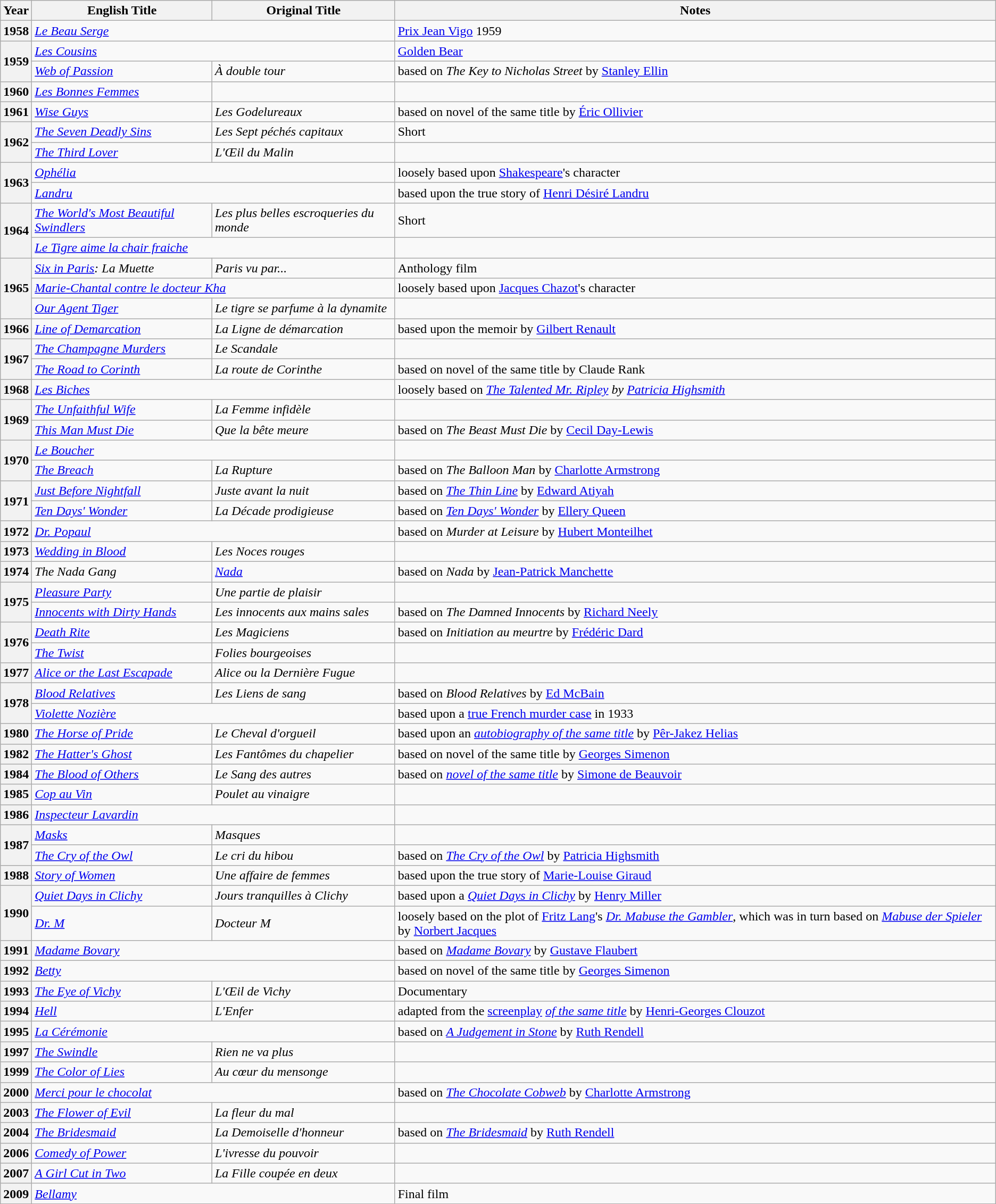<table class="wikitable">
<tr>
<th>Year</th>
<th>English Title</th>
<th>Original Title</th>
<th>Notes</th>
</tr>
<tr>
<th>1958</th>
<td colspan="2"><em><a href='#'>Le Beau Serge</a></em></td>
<td><a href='#'>Prix Jean Vigo</a> 1959</td>
</tr>
<tr>
<th rowspan="2">1959</th>
<td colspan="2"><em><a href='#'>Les Cousins</a></em></td>
<td><a href='#'>Golden Bear</a></td>
</tr>
<tr>
<td><em><a href='#'>Web of Passion</a></em></td>
<td><em>À double tour</em></td>
<td>based on <em>The Key to Nicholas Street</em> by <a href='#'>Stanley Ellin</a></td>
</tr>
<tr>
<th>1960</th>
<td><em><a href='#'>Les Bonnes Femmes</a></em></td>
<td></td>
<td></td>
</tr>
<tr>
<th>1961</th>
<td><em><a href='#'>Wise Guys</a></em></td>
<td><em>Les Godelureaux</em></td>
<td>based on novel of the same title by <a href='#'>Éric Ollivier</a></td>
</tr>
<tr>
<th rowspan="2">1962</th>
<td><em><a href='#'>The Seven Deadly Sins</a></em></td>
<td><em>Les Sept péchés capitaux</em></td>
<td>Short</td>
</tr>
<tr>
<td><em><a href='#'>The Third Lover</a></em></td>
<td><em>L'Œil du Malin</em></td>
<td></td>
</tr>
<tr>
<th rowspan="2">1963</th>
<td colspan="2"><em><a href='#'>Ophélia</a></em></td>
<td>loosely based upon <a href='#'>Shakespeare</a>'s character</td>
</tr>
<tr>
<td colspan="2"><em><a href='#'>Landru</a></em></td>
<td>based upon the true story of <a href='#'>Henri Désiré Landru</a></td>
</tr>
<tr>
<th rowspan="2">1964</th>
<td><em><a href='#'>The World's Most Beautiful Swindlers</a></em></td>
<td><em>Les plus belles escroqueries du monde</em></td>
<td>Short</td>
</tr>
<tr>
<td colspan="2"><em><a href='#'>Le Tigre aime la chair fraiche</a></em></td>
<td></td>
</tr>
<tr>
<th rowspan="3">1965</th>
<td><em><a href='#'>Six in Paris</a>: La Muette</em></td>
<td><em>Paris vu par...</em></td>
<td>Anthology film</td>
</tr>
<tr>
<td colspan="2"><em><a href='#'>Marie-Chantal contre le docteur Kha</a></em></td>
<td>loosely based upon <a href='#'>Jacques Chazot</a>'s character</td>
</tr>
<tr>
<td><em><a href='#'>Our Agent Tiger</a></em></td>
<td><em>Le tigre se parfume à la dynamite</em></td>
<td></td>
</tr>
<tr>
<th>1966</th>
<td><em><a href='#'>Line of Demarcation</a></em></td>
<td><em>La Ligne de démarcation</em></td>
<td>based upon the memoir by <a href='#'>Gilbert Renault</a></td>
</tr>
<tr>
<th rowspan="2">1967</th>
<td><em><a href='#'>The Champagne Murders</a></em></td>
<td><em>Le Scandale</em></td>
<td></td>
</tr>
<tr>
<td><em><a href='#'>The Road to Corinth</a></em></td>
<td><em>La route de Corinthe</em></td>
<td>based on novel of the same title by Claude Rank</td>
</tr>
<tr>
<th>1968</th>
<td colspan="2"><em><a href='#'>Les Biches</a></em></td>
<td>loosely based on <em><a href='#'>The Talented Mr. Ripley</a> by <a href='#'>Patricia Highsmith</a></em></td>
</tr>
<tr>
<th rowspan="2">1969</th>
<td><em><a href='#'>The Unfaithful Wife</a></em></td>
<td><em>La Femme infidèle</em></td>
<td></td>
</tr>
<tr>
<td><em><a href='#'>This Man Must Die</a></em></td>
<td><em>Que la bête meure</em></td>
<td>based on <em>The Beast Must Die</em> by <a href='#'>Cecil Day-Lewis</a></td>
</tr>
<tr>
<th rowspan="2">1970</th>
<td colspan="2"><em><a href='#'>Le Boucher</a></em></td>
<td></td>
</tr>
<tr>
<td><em><a href='#'>The Breach</a></em></td>
<td><em>La Rupture</em></td>
<td>based on <em>The Balloon Man</em> by <a href='#'>Charlotte Armstrong</a></td>
</tr>
<tr>
<th rowspan="2">1971</th>
<td><em><a href='#'>Just Before Nightfall</a></em></td>
<td><em>Juste avant la nuit</em></td>
<td>based on <em><a href='#'>The Thin Line</a></em> by <a href='#'>Edward Atiyah</a></td>
</tr>
<tr>
<td><em><a href='#'>Ten Days' Wonder</a></em></td>
<td><em>La Décade prodigieuse</em></td>
<td>based on <em><a href='#'>Ten Days' Wonder</a></em> by <a href='#'>Ellery Queen</a></td>
</tr>
<tr>
<th>1972</th>
<td colspan="2"><em><a href='#'>Dr. Popaul</a></em></td>
<td>based on <em>Murder at Leisure</em> by <a href='#'>Hubert Monteilhet</a></td>
</tr>
<tr>
<th>1973</th>
<td><em><a href='#'>Wedding in Blood</a></em></td>
<td><em>Les Noces rouges</em></td>
<td></td>
</tr>
<tr>
<th>1974</th>
<td><em>The Nada Gang</em></td>
<td><em><a href='#'>Nada</a></em></td>
<td>based on <em>Nada</em> by <a href='#'>Jean-Patrick Manchette</a></td>
</tr>
<tr>
<th rowspan="2">1975</th>
<td><em><a href='#'>Pleasure Party</a></em></td>
<td><em>Une partie de plaisir</em></td>
<td></td>
</tr>
<tr>
<td><em><a href='#'>Innocents with Dirty Hands</a></em></td>
<td><em>Les innocents aux mains sales</em></td>
<td>based on <em>The Damned Innocents</em> by <a href='#'>Richard Neely</a></td>
</tr>
<tr>
<th rowspan="2">1976</th>
<td><em><a href='#'>Death Rite</a></em></td>
<td><em>Les Magiciens</em></td>
<td>based on <em>Initiation au meurtre</em> by <a href='#'>Frédéric Dard</a></td>
</tr>
<tr>
<td><a href='#'><em>The Twist</em></a></td>
<td><em>Folies bourgeoises</em></td>
<td></td>
</tr>
<tr>
<th>1977</th>
<td><em><a href='#'>Alice or the Last Escapade</a></em></td>
<td><em>Alice ou la Dernière Fugue</em></td>
<td></td>
</tr>
<tr>
<th rowspan="2">1978</th>
<td><em><a href='#'>Blood Relatives</a></em></td>
<td><em>Les Liens de sang</em></td>
<td>based on <em>Blood Relatives</em> by <a href='#'>Ed McBain</a></td>
</tr>
<tr>
<td colspan="2"><em><a href='#'>Violette Nozière</a></em></td>
<td>based upon a <a href='#'>true French murder case</a> in 1933</td>
</tr>
<tr>
<th>1980</th>
<td><em><a href='#'>The Horse of Pride</a></em></td>
<td><em>Le Cheval d'orgueil</em></td>
<td>based upon an <em><a href='#'>autobiography of the same title</a></em> by <a href='#'>Pêr-Jakez Helias</a></td>
</tr>
<tr>
<th>1982</th>
<td><em><a href='#'>The Hatter's Ghost</a></em></td>
<td><em>Les Fantômes du chapelier</em></td>
<td>based on novel of the same title by <a href='#'>Georges Simenon</a></td>
</tr>
<tr>
<th>1984</th>
<td><em><a href='#'>The Blood of Others</a></em></td>
<td><em>Le Sang des autres</em></td>
<td>based on <em><a href='#'>novel of the same title</a></em> by <a href='#'>Simone de Beauvoir</a></td>
</tr>
<tr>
<th>1985</th>
<td><em><a href='#'>Cop au Vin</a></em></td>
<td><em>Poulet au vinaigre</em></td>
<td></td>
</tr>
<tr>
<th>1986</th>
<td colspan="2"><em><a href='#'>Inspecteur Lavardin</a></em></td>
<td></td>
</tr>
<tr>
<th rowspan="2">1987</th>
<td><em><a href='#'>Masks</a></em></td>
<td><em>Masques</em></td>
<td></td>
</tr>
<tr>
<td><em><a href='#'>The Cry of the Owl</a></em></td>
<td><em>Le cri du hibou</em></td>
<td>based on <em><a href='#'>The Cry of the Owl</a></em> by <a href='#'>Patricia Highsmith</a></td>
</tr>
<tr>
<th>1988</th>
<td><em><a href='#'>Story of Women</a></em></td>
<td><em>Une affaire de femmes</em></td>
<td>based upon the true story of <a href='#'>Marie-Louise Giraud</a></td>
</tr>
<tr>
<th rowspan="2">1990</th>
<td><em><a href='#'>Quiet Days in Clichy</a></em></td>
<td><em>Jours tranquilles à Clichy</em></td>
<td>based upon a <em><a href='#'>Quiet Days in Clichy</a></em> by <a href='#'>Henry Miller</a></td>
</tr>
<tr>
<td><em><a href='#'>Dr. M</a></em></td>
<td><em>Docteur M</em></td>
<td>loosely based on the plot of <a href='#'>Fritz Lang</a>'s <em><a href='#'>Dr. Mabuse the Gambler</a></em>, which was in turn based on <em><a href='#'>Mabuse der Spieler</a></em> by <a href='#'>Norbert Jacques</a></td>
</tr>
<tr>
<th>1991</th>
<td colspan="2"><em><a href='#'>Madame Bovary</a></em></td>
<td>based on <em><a href='#'>Madame Bovary</a></em> by <a href='#'>Gustave Flaubert</a></td>
</tr>
<tr>
<th>1992</th>
<td colspan="2"><em><a href='#'>Betty</a></em></td>
<td>based on novel of the same title by <a href='#'>Georges Simenon</a></td>
</tr>
<tr>
<th>1993</th>
<td><em><a href='#'>The Eye of Vichy</a></em></td>
<td><em>L'Œil de Vichy</em></td>
<td>Documentary</td>
</tr>
<tr>
<th>1994</th>
<td><a href='#'><em>Hell</em></a></td>
<td><em>L'Enfer</em></td>
<td>adapted from the <a href='#'>screenplay</a> <em><a href='#'>of the same title</a></em> by <a href='#'>Henri-Georges Clouzot</a></td>
</tr>
<tr>
<th>1995</th>
<td colspan="2"><em><a href='#'>La Cérémonie</a></em></td>
<td>based on <em><a href='#'>A Judgement in Stone</a></em> by <a href='#'>Ruth Rendell</a></td>
</tr>
<tr>
<th>1997</th>
<td><em><a href='#'>The Swindle</a></em></td>
<td><em>Rien ne va plus</em></td>
<td></td>
</tr>
<tr>
<th>1999</th>
<td><em><a href='#'>The Color of Lies</a></em></td>
<td><em>Au cœur du mensonge</em></td>
<td></td>
</tr>
<tr>
<th>2000</th>
<td colspan="2"><em><a href='#'>Merci pour le chocolat</a></em></td>
<td>based on <em><a href='#'>The Chocolate Cobweb</a></em> by <a href='#'>Charlotte Armstrong</a></td>
</tr>
<tr>
<th>2003</th>
<td><em><a href='#'>The Flower of Evil</a></em></td>
<td><em>La fleur du mal</em></td>
<td></td>
</tr>
<tr>
<th>2004</th>
<td><em><a href='#'>The Bridesmaid</a></em></td>
<td><em>La Demoiselle d'honneur</em></td>
<td>based on <em><a href='#'>The Bridesmaid</a></em> by <a href='#'>Ruth Rendell</a></td>
</tr>
<tr>
<th>2006</th>
<td><em><a href='#'>Comedy of Power</a></em></td>
<td><em>L'ivresse du pouvoir</em></td>
<td></td>
</tr>
<tr>
<th>2007</th>
<td><em><a href='#'>A Girl Cut in Two</a></em></td>
<td><em>La Fille coupée en deux</em></td>
<td></td>
</tr>
<tr>
<th>2009</th>
<td colspan="2"><em><a href='#'>Bellamy</a></em></td>
<td>Final film</td>
</tr>
</table>
